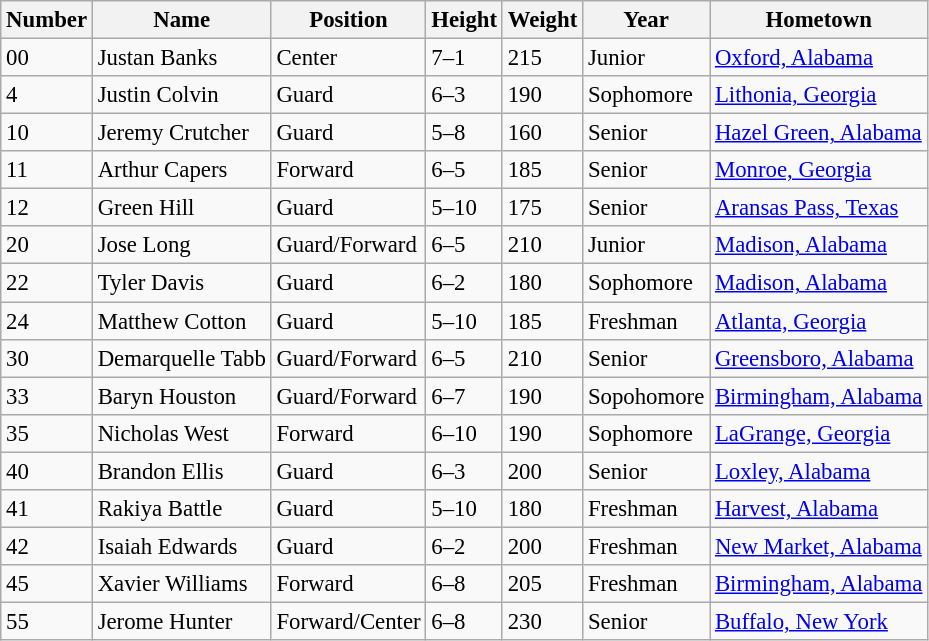<table class="wikitable sortable" style="font-size: 95%;">
<tr>
<th>Number</th>
<th>Name</th>
<th>Position</th>
<th>Height</th>
<th>Weight</th>
<th>Year</th>
<th>Hometown</th>
</tr>
<tr>
<td>00</td>
<td>Justan Banks</td>
<td>Center</td>
<td>7–1</td>
<td>215</td>
<td>Junior</td>
<td><a href='#'>Oxford, Alabama</a></td>
</tr>
<tr>
<td>4</td>
<td>Justin Colvin</td>
<td>Guard</td>
<td>6–3</td>
<td>190</td>
<td>Sophomore</td>
<td><a href='#'>Lithonia, Georgia</a></td>
</tr>
<tr>
<td>10</td>
<td>Jeremy Crutcher</td>
<td>Guard</td>
<td>5–8</td>
<td>160</td>
<td>Senior</td>
<td><a href='#'>Hazel Green, Alabama</a></td>
</tr>
<tr>
<td>11</td>
<td>Arthur Capers</td>
<td>Forward</td>
<td>6–5</td>
<td>185</td>
<td>Senior</td>
<td><a href='#'>Monroe, Georgia</a></td>
</tr>
<tr>
<td>12</td>
<td>Green Hill</td>
<td>Guard</td>
<td>5–10</td>
<td>175</td>
<td>Senior</td>
<td><a href='#'>Aransas Pass, Texas</a></td>
</tr>
<tr>
<td>20</td>
<td>Jose Long</td>
<td>Guard/Forward</td>
<td>6–5</td>
<td>210</td>
<td>Junior</td>
<td><a href='#'>Madison, Alabama</a></td>
</tr>
<tr>
<td>22</td>
<td>Tyler Davis</td>
<td>Guard</td>
<td>6–2</td>
<td>180</td>
<td>Sophomore</td>
<td><a href='#'>Madison, Alabama</a></td>
</tr>
<tr>
<td>24</td>
<td>Matthew Cotton</td>
<td>Guard</td>
<td>5–10</td>
<td>185</td>
<td>Freshman</td>
<td><a href='#'>Atlanta, Georgia</a></td>
</tr>
<tr>
<td>30</td>
<td>Demarquelle Tabb</td>
<td>Guard/Forward</td>
<td>6–5</td>
<td>210</td>
<td>Senior</td>
<td><a href='#'>Greensboro, Alabama</a></td>
</tr>
<tr>
<td>33</td>
<td>Baryn Houston</td>
<td>Guard/Forward</td>
<td>6–7</td>
<td>190</td>
<td>Sopohomore</td>
<td><a href='#'>Birmingham, Alabama</a></td>
</tr>
<tr>
<td>35</td>
<td>Nicholas West</td>
<td>Forward</td>
<td>6–10</td>
<td>190</td>
<td>Sophomore</td>
<td><a href='#'>LaGrange, Georgia</a></td>
</tr>
<tr>
<td>40</td>
<td>Brandon Ellis</td>
<td>Guard</td>
<td>6–3</td>
<td>200</td>
<td>Senior</td>
<td><a href='#'>Loxley, Alabama</a></td>
</tr>
<tr>
<td>41</td>
<td>Rakiya Battle</td>
<td>Guard</td>
<td>5–10</td>
<td>180</td>
<td>Freshman</td>
<td><a href='#'>Harvest, Alabama</a></td>
</tr>
<tr>
<td>42</td>
<td>Isaiah Edwards</td>
<td>Guard</td>
<td>6–2</td>
<td>200</td>
<td>Freshman</td>
<td><a href='#'>New Market, Alabama</a></td>
</tr>
<tr>
<td>45</td>
<td>Xavier Williams</td>
<td>Forward</td>
<td>6–8</td>
<td>205</td>
<td>Freshman</td>
<td><a href='#'>Birmingham, Alabama</a></td>
</tr>
<tr>
<td>55</td>
<td>Jerome Hunter</td>
<td>Forward/Center</td>
<td>6–8</td>
<td>230</td>
<td>Senior</td>
<td><a href='#'>Buffalo, New York</a></td>
</tr>
</table>
